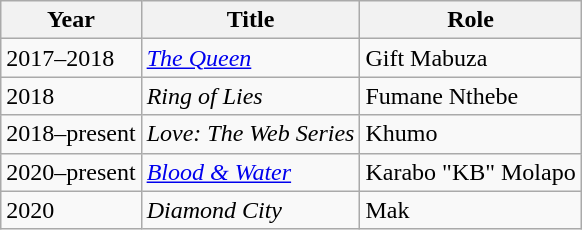<table class="wikitable unsortable">
<tr>
<th>Year</th>
<th>Title</th>
<th>Role</th>
</tr>
<tr>
<td>2017–2018</td>
<td><em><a href='#'>The Queen</a></em></td>
<td>Gift Mabuza</td>
</tr>
<tr>
<td>2018</td>
<td><em>Ring of Lies</em></td>
<td>Fumane Nthebe</td>
</tr>
<tr>
<td>2018–present</td>
<td><em>Love: The Web Series</em></td>
<td>Khumo</td>
</tr>
<tr>
<td>2020–present</td>
<td><em><a href='#'>Blood & Water</a></em></td>
<td>Karabo "KB" Molapo</td>
</tr>
<tr>
<td>2020</td>
<td><em>Diamond City</em></td>
<td>Mak</td>
</tr>
</table>
